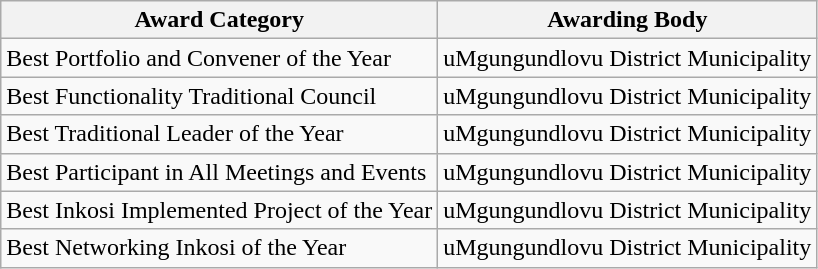<table class="wikitable">
<tr>
<th>Award Category</th>
<th>Awarding Body</th>
</tr>
<tr>
<td>Best Portfolio and Convener of the Year</td>
<td>uMgungundlovu District Municipality</td>
</tr>
<tr>
<td>Best Functionality Traditional Council</td>
<td>uMgungundlovu District Municipality</td>
</tr>
<tr>
<td>Best Traditional Leader of the Year</td>
<td>uMgungundlovu District Municipality</td>
</tr>
<tr>
<td>Best Participant in All Meetings and Events</td>
<td>uMgungundlovu District Municipality</td>
</tr>
<tr>
<td>Best Inkosi Implemented Project of the Year</td>
<td>uMgungundlovu District Municipality</td>
</tr>
<tr>
<td>Best Networking Inkosi of the Year</td>
<td>uMgungundlovu District Municipality</td>
</tr>
</table>
